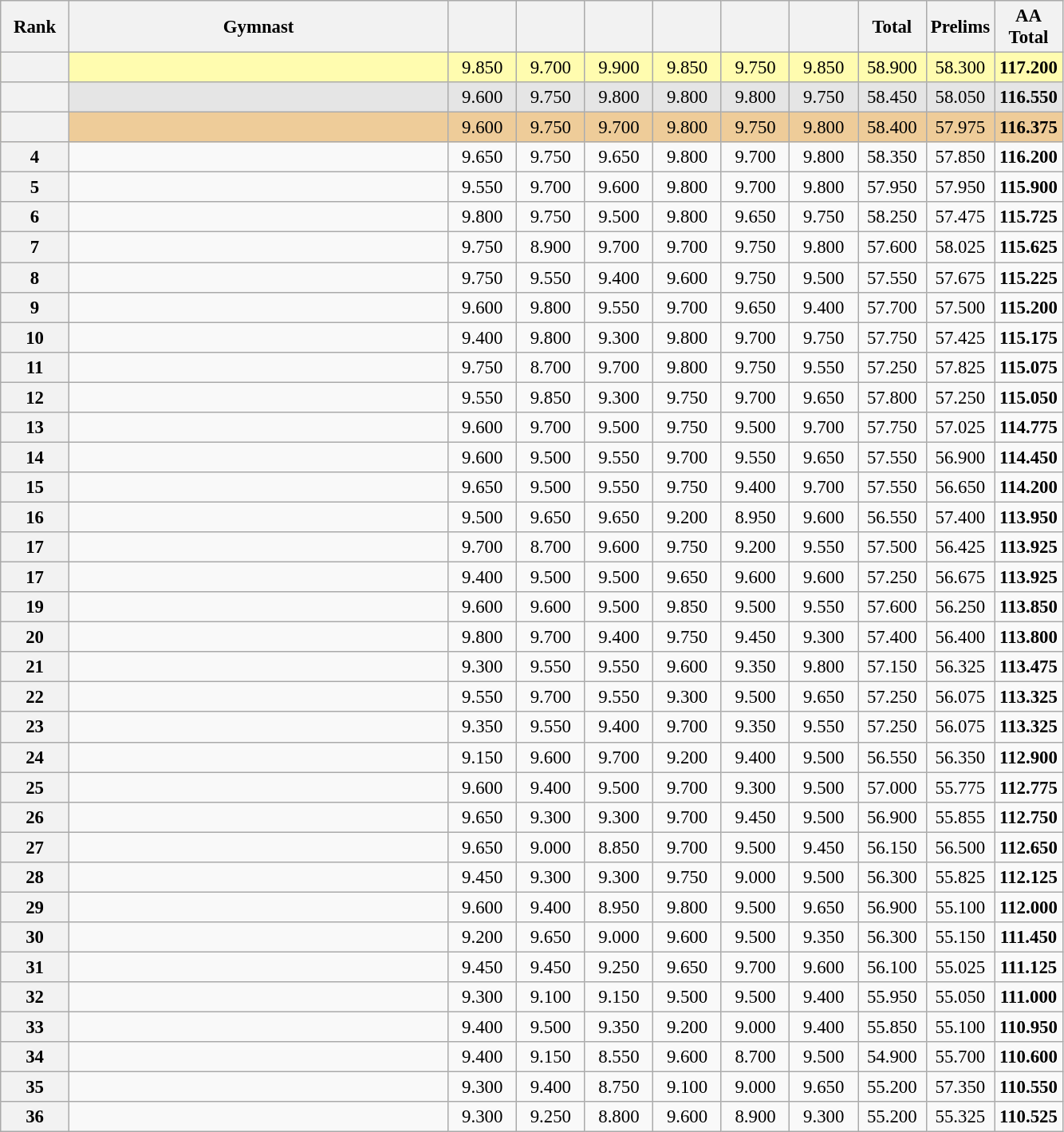<table class="wikitable sortable" style="text-align:center; font-size:95%">
<tr>
<th scope="col" style="width:50px;">Rank</th>
<th scope="col" style="width:310px;">Gymnast</th>
<th scope="col" style="width:50px;"></th>
<th scope="col" style="width:50px;"></th>
<th scope="col" style="width:50px;"></th>
<th scope="col" style="width:50px;"></th>
<th scope="col" style="width:50px;"></th>
<th scope="col" style="width:50px;"></th>
<th scope="col" style="width:50px;">Total</th>
<th scope="col" style="width:50px;">Prelims</th>
<th scope="col" style="width:50px;">AA Total</th>
</tr>
<tr style="background:#fffcaf;">
<th scope=row style="text-align:center"></th>
<td align=left></td>
<td>9.850</td>
<td>9.700</td>
<td>9.900</td>
<td>9.850</td>
<td>9.750</td>
<td>9.850</td>
<td>58.900</td>
<td>58.300</td>
<td><strong>117.200</strong></td>
</tr>
<tr style="background:#e5e5e5;">
<th scope=row style="text-align:center"></th>
<td align=left></td>
<td>9.600</td>
<td>9.750</td>
<td>9.800</td>
<td>9.800</td>
<td>9.800</td>
<td>9.750</td>
<td>58.450</td>
<td>58.050</td>
<td><strong>116.550</strong></td>
</tr>
<tr style="background:#ec9;">
<th scope=row style="text-align:center"></th>
<td align=left></td>
<td>9.600</td>
<td>9.750</td>
<td>9.700</td>
<td>9.800</td>
<td>9.750</td>
<td>9.800</td>
<td>58.400</td>
<td>57.975</td>
<td><strong>116.375</strong></td>
</tr>
<tr>
<th scope=row style="text-align:center">4</th>
<td align=left></td>
<td>9.650</td>
<td>9.750</td>
<td>9.650</td>
<td>9.800</td>
<td>9.700</td>
<td>9.800</td>
<td>58.350</td>
<td>57.850</td>
<td><strong>116.200</strong></td>
</tr>
<tr>
<th scope=row style="text-align:center">5</th>
<td align=left></td>
<td>9.550</td>
<td>9.700</td>
<td>9.600</td>
<td>9.800</td>
<td>9.700</td>
<td>9.800</td>
<td>57.950</td>
<td>57.950</td>
<td><strong>115.900</strong></td>
</tr>
<tr>
<th scope=row style="text-align:center">6</th>
<td align=left></td>
<td>9.800</td>
<td>9.750</td>
<td>9.500</td>
<td>9.800</td>
<td>9.650</td>
<td>9.750</td>
<td>58.250</td>
<td>57.475</td>
<td><strong>115.725</strong></td>
</tr>
<tr>
<th scope=row style="text-align:center">7</th>
<td align=left></td>
<td>9.750</td>
<td>8.900</td>
<td>9.700</td>
<td>9.700</td>
<td>9.750</td>
<td>9.800</td>
<td>57.600</td>
<td>58.025</td>
<td><strong>115.625</strong></td>
</tr>
<tr>
<th scope=row style="text-align:center">8</th>
<td align=left></td>
<td>9.750</td>
<td>9.550</td>
<td>9.400</td>
<td>9.600</td>
<td>9.750</td>
<td>9.500</td>
<td>57.550</td>
<td>57.675</td>
<td><strong>115.225</strong></td>
</tr>
<tr>
<th scope=row style="text-align:center">9</th>
<td align=left></td>
<td>9.600</td>
<td>9.800</td>
<td>9.550</td>
<td>9.700</td>
<td>9.650</td>
<td>9.400</td>
<td>57.700</td>
<td>57.500</td>
<td><strong>115.200</strong></td>
</tr>
<tr>
<th scope=row style="text-align:center">10</th>
<td align=left></td>
<td>9.400</td>
<td>9.800</td>
<td>9.300</td>
<td>9.800</td>
<td>9.700</td>
<td>9.750</td>
<td>57.750</td>
<td>57.425</td>
<td><strong>115.175</strong></td>
</tr>
<tr>
<th scope=row style="text-align:center">11</th>
<td align=left></td>
<td>9.750</td>
<td>8.700</td>
<td>9.700</td>
<td>9.800</td>
<td>9.750</td>
<td>9.550</td>
<td>57.250</td>
<td>57.825</td>
<td><strong>115.075</strong></td>
</tr>
<tr>
<th scope=row style="text-align:center">12</th>
<td align=left></td>
<td>9.550</td>
<td>9.850</td>
<td>9.300</td>
<td>9.750</td>
<td>9.700</td>
<td>9.650</td>
<td>57.800</td>
<td>57.250</td>
<td><strong>115.050</strong></td>
</tr>
<tr>
<th scope=row style="text-align:center">13</th>
<td align=left></td>
<td>9.600</td>
<td>9.700</td>
<td>9.500</td>
<td>9.750</td>
<td>9.500</td>
<td>9.700</td>
<td>57.750</td>
<td>57.025</td>
<td><strong>114.775</strong></td>
</tr>
<tr>
<th scope=row style="text-align:center">14</th>
<td align=left></td>
<td>9.600</td>
<td>9.500</td>
<td>9.550</td>
<td>9.700</td>
<td>9.550</td>
<td>9.650</td>
<td>57.550</td>
<td>56.900</td>
<td><strong>114.450</strong></td>
</tr>
<tr>
<th scope=row style="text-align:center">15</th>
<td align=left></td>
<td>9.650</td>
<td>9.500</td>
<td>9.550</td>
<td>9.750</td>
<td>9.400</td>
<td>9.700</td>
<td>57.550</td>
<td>56.650</td>
<td><strong>114.200</strong></td>
</tr>
<tr>
<th scope=row style="text-align:center">16</th>
<td align=left></td>
<td>9.500</td>
<td>9.650</td>
<td>9.650</td>
<td>9.200</td>
<td>8.950</td>
<td>9.600</td>
<td>56.550</td>
<td>57.400</td>
<td><strong>113.950</strong></td>
</tr>
<tr>
<th scope=row style="text-align:center">17</th>
<td align=left></td>
<td>9.700</td>
<td>8.700</td>
<td>9.600</td>
<td>9.750</td>
<td>9.200</td>
<td>9.550</td>
<td>57.500</td>
<td>56.425</td>
<td><strong>113.925</strong></td>
</tr>
<tr>
<th scope=row style="text-align:center">17</th>
<td align=left></td>
<td>9.400</td>
<td>9.500</td>
<td>9.500</td>
<td>9.650</td>
<td>9.600</td>
<td>9.600</td>
<td>57.250</td>
<td>56.675</td>
<td><strong>113.925</strong></td>
</tr>
<tr>
<th scope=row style="text-align:center">19</th>
<td align=left></td>
<td>9.600</td>
<td>9.600</td>
<td>9.500</td>
<td>9.850</td>
<td>9.500</td>
<td>9.550</td>
<td>57.600</td>
<td>56.250</td>
<td><strong>113.850</strong></td>
</tr>
<tr>
<th scope=row style="text-align:center">20</th>
<td align=left></td>
<td>9.800</td>
<td>9.700</td>
<td>9.400</td>
<td>9.750</td>
<td>9.450</td>
<td>9.300</td>
<td>57.400</td>
<td>56.400</td>
<td><strong>113.800</strong></td>
</tr>
<tr>
<th scope=row style="text-align:center">21</th>
<td align=left></td>
<td>9.300</td>
<td>9.550</td>
<td>9.550</td>
<td>9.600</td>
<td>9.350</td>
<td>9.800</td>
<td>57.150</td>
<td>56.325</td>
<td><strong>113.475</strong></td>
</tr>
<tr>
<th scope=row style="text-align:center">22</th>
<td align=left></td>
<td>9.550</td>
<td>9.700</td>
<td>9.550</td>
<td>9.300</td>
<td>9.500</td>
<td>9.650</td>
<td>57.250</td>
<td>56.075</td>
<td><strong>113.325</strong></td>
</tr>
<tr>
<th scope=row style="text-align:center">23</th>
<td align=left></td>
<td>9.350</td>
<td>9.550</td>
<td>9.400</td>
<td>9.700</td>
<td>9.350</td>
<td>9.550</td>
<td>57.250</td>
<td>56.075</td>
<td><strong>113.325</strong></td>
</tr>
<tr>
<th scope=row style="text-align:center">24</th>
<td align=left></td>
<td>9.150</td>
<td>9.600</td>
<td>9.700</td>
<td>9.200</td>
<td>9.400</td>
<td>9.500</td>
<td>56.550</td>
<td>56.350</td>
<td><strong>112.900</strong></td>
</tr>
<tr>
<th scope=row style="text-align:center">25</th>
<td align=left></td>
<td>9.600</td>
<td>9.400</td>
<td>9.500</td>
<td>9.700</td>
<td>9.300</td>
<td>9.500</td>
<td>57.000</td>
<td>55.775</td>
<td><strong>112.775</strong></td>
</tr>
<tr>
<th scope=row style="text-align:center">26</th>
<td align=left></td>
<td>9.650</td>
<td>9.300</td>
<td>9.300</td>
<td>9.700</td>
<td>9.450</td>
<td>9.500</td>
<td>56.900</td>
<td>55.855</td>
<td><strong>112.750</strong></td>
</tr>
<tr>
<th scope=row style="text-align:center">27</th>
<td align=left></td>
<td>9.650</td>
<td>9.000</td>
<td>8.850</td>
<td>9.700</td>
<td>9.500</td>
<td>9.450</td>
<td>56.150</td>
<td>56.500</td>
<td><strong>112.650</strong></td>
</tr>
<tr>
<th scope=row style="text-align:center">28</th>
<td align=left></td>
<td>9.450</td>
<td>9.300</td>
<td>9.300</td>
<td>9.750</td>
<td>9.000</td>
<td>9.500</td>
<td>56.300</td>
<td>55.825</td>
<td><strong>112.125</strong></td>
</tr>
<tr>
<th scope=row style="text-align:center">29</th>
<td align=left></td>
<td>9.600</td>
<td>9.400</td>
<td>8.950</td>
<td>9.800</td>
<td>9.500</td>
<td>9.650</td>
<td>56.900</td>
<td>55.100</td>
<td><strong>112.000</strong></td>
</tr>
<tr>
<th scope=row style="text-align:center">30</th>
<td align=left></td>
<td>9.200</td>
<td>9.650</td>
<td>9.000</td>
<td>9.600</td>
<td>9.500</td>
<td>9.350</td>
<td>56.300</td>
<td>55.150</td>
<td><strong>111.450</strong></td>
</tr>
<tr>
<th scope=row style="text-align:center">31</th>
<td align=left></td>
<td>9.450</td>
<td>9.450</td>
<td>9.250</td>
<td>9.650</td>
<td>9.700</td>
<td>9.600</td>
<td>56.100</td>
<td>55.025</td>
<td><strong>111.125</strong></td>
</tr>
<tr>
<th scope=row style="text-align:center">32</th>
<td align=left></td>
<td>9.300</td>
<td>9.100</td>
<td>9.150</td>
<td>9.500</td>
<td>9.500</td>
<td>9.400</td>
<td>55.950</td>
<td>55.050</td>
<td><strong>111.000</strong></td>
</tr>
<tr>
<th scope=row style="text-align:center">33</th>
<td align=left></td>
<td>9.400</td>
<td>9.500</td>
<td>9.350</td>
<td>9.200</td>
<td>9.000</td>
<td>9.400</td>
<td>55.850</td>
<td>55.100</td>
<td><strong>110.950</strong></td>
</tr>
<tr>
<th scope=row style="text-align:center">34</th>
<td align=left></td>
<td>9.400</td>
<td>9.150</td>
<td>8.550</td>
<td>9.600</td>
<td>8.700</td>
<td>9.500</td>
<td>54.900</td>
<td>55.700</td>
<td><strong>110.600</strong></td>
</tr>
<tr>
<th scope=row style="text-align:center">35</th>
<td align=left></td>
<td>9.300</td>
<td>9.400</td>
<td>8.750</td>
<td>9.100</td>
<td>9.000</td>
<td>9.650</td>
<td>55.200</td>
<td>57.350</td>
<td><strong>110.550</strong></td>
</tr>
<tr>
<th scope=row style="text-align:center">36</th>
<td align=left></td>
<td>9.300</td>
<td>9.250</td>
<td>8.800</td>
<td>9.600</td>
<td>8.900</td>
<td>9.300</td>
<td>55.200</td>
<td>55.325</td>
<td><strong>110.525</strong></td>
</tr>
</table>
